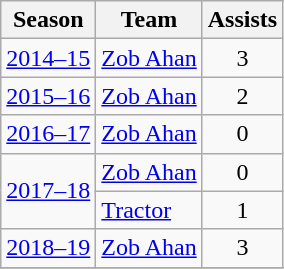<table class="wikitable" style="text-align: center;">
<tr>
<th>Season</th>
<th>Team</th>
<th>Assists</th>
</tr>
<tr>
<td><a href='#'>2014–15</a></td>
<td align="left"><a href='#'>Zob Ahan</a></td>
<td>3</td>
</tr>
<tr>
<td><a href='#'>2015–16</a></td>
<td align="left"><a href='#'>Zob Ahan</a></td>
<td>2</td>
</tr>
<tr>
<td><a href='#'>2016–17</a></td>
<td align="left"><a href='#'>Zob Ahan</a></td>
<td>0</td>
</tr>
<tr>
<td rowspan="2"><a href='#'>2017–18</a></td>
<td align="left"><a href='#'>Zob Ahan</a></td>
<td>0</td>
</tr>
<tr>
<td align="left"><a href='#'>Tractor</a></td>
<td>1</td>
</tr>
<tr>
<td><a href='#'>2018–19</a></td>
<td align="left"><a href='#'>Zob Ahan</a></td>
<td>3</td>
</tr>
<tr>
</tr>
</table>
